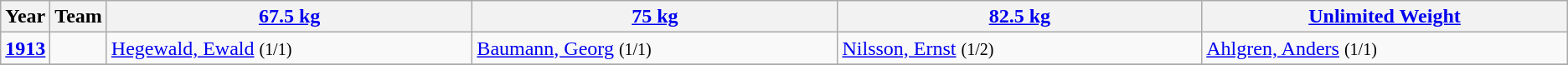<table class="wikitable sortable"  style="font-size: 100%">
<tr>
<th>Year</th>
<th>Team</th>
<th width=300><a href='#'>67.5 kg</a></th>
<th width=300><a href='#'>75 kg</a></th>
<th width=300><a href='#'>82.5 kg</a></th>
<th width=300><a href='#'>Unlimited Weight</a></th>
</tr>
<tr>
<td><strong><a href='#'>1913</a></strong></td>
<td></td>
<td> <a href='#'>Hegewald, Ewald</a> <small>(1/1)</small></td>
<td> <a href='#'>Baumann, Georg</a> <small>(1/1)</small></td>
<td> <a href='#'>Nilsson, Ernst</a> <small>(1/2)</small></td>
<td> <a href='#'>Ahlgren, Anders</a> <small>(1/1)</small></td>
</tr>
<tr>
</tr>
</table>
